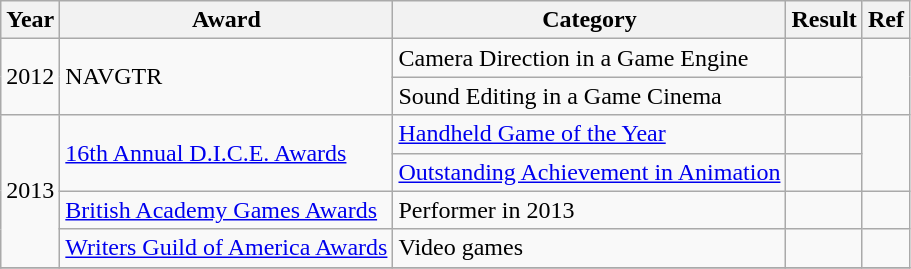<table class="wikitable sortable">
<tr>
<th>Year</th>
<th>Award</th>
<th>Category</th>
<th>Result</th>
<th>Ref</th>
</tr>
<tr>
<td rowspan="2" style="text-align:center;">2012</td>
<td rowspan="2">NAVGTR</td>
<td>Camera Direction in a Game Engine</td>
<td></td>
<td rowspan="2"></td>
</tr>
<tr>
<td>Sound Editing in a Game Cinema</td>
<td></td>
</tr>
<tr>
<td rowspan="4" style="text-align:center;">2013</td>
<td rowspan="2"><a href='#'>16th Annual D.I.C.E. Awards</a></td>
<td><a href='#'>Handheld Game of the Year</a></td>
<td></td>
<td rowspan="2"></td>
</tr>
<tr>
<td><a href='#'>Outstanding Achievement in Animation</a></td>
<td></td>
</tr>
<tr>
<td><a href='#'>British Academy Games Awards</a></td>
<td>Performer in 2013</td>
<td></td>
<td></td>
</tr>
<tr>
<td><a href='#'>Writers Guild of America Awards</a></td>
<td>Video games</td>
<td></td>
<td></td>
</tr>
<tr>
</tr>
</table>
